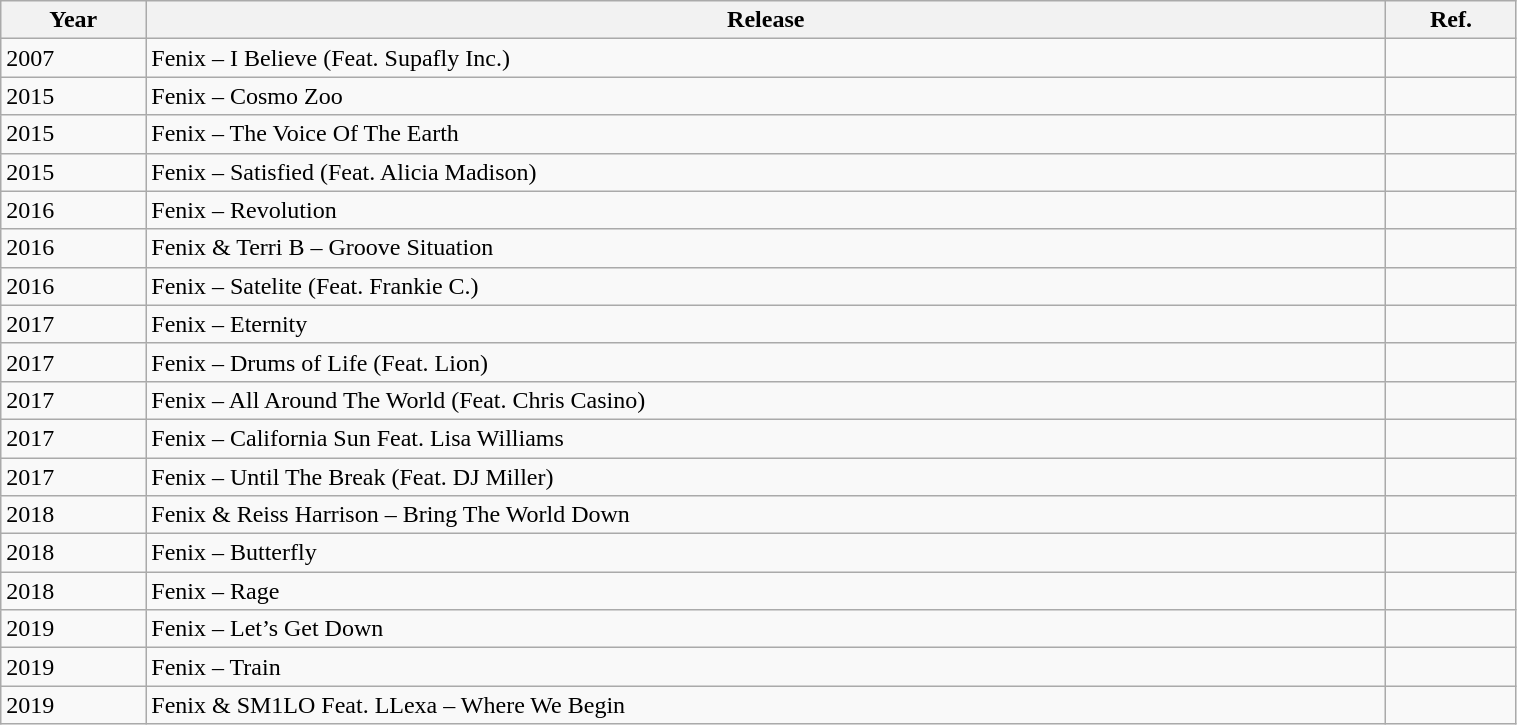<table class="wikitable" style="width: 80%;">
<tr>
<th>Year</th>
<th>Release</th>
<th>Ref.</th>
</tr>
<tr>
<td>2007</td>
<td>Fenix – I Believe (Feat. Supafly Inc.)</td>
<td></td>
</tr>
<tr>
<td>2015</td>
<td>Fenix – Cosmo Zoo</td>
<td></td>
</tr>
<tr>
<td>2015</td>
<td>Fenix – The Voice Of The Earth</td>
<td></td>
</tr>
<tr>
<td>2015</td>
<td>Fenix – Satisfied (Feat. Alicia Madison)</td>
<td></td>
</tr>
<tr>
<td>2016</td>
<td>Fenix – Revolution</td>
<td></td>
</tr>
<tr>
<td>2016</td>
<td>Fenix & Terri B – Groove Situation</td>
<td></td>
</tr>
<tr>
<td>2016</td>
<td>Fenix – Satelite (Feat. Frankie C.)</td>
<td></td>
</tr>
<tr>
<td>2017</td>
<td>Fenix – Eternity</td>
<td></td>
</tr>
<tr>
<td>2017</td>
<td>Fenix – Drums of Life (Feat. Lion)</td>
<td></td>
</tr>
<tr>
<td>2017</td>
<td>Fenix – All Around The World (Feat. Chris Casino)</td>
<td></td>
</tr>
<tr>
<td>2017</td>
<td>Fenix – California Sun Feat.  Lisa Williams</td>
<td></td>
</tr>
<tr>
<td>2017</td>
<td>Fenix – Until The Break (Feat. DJ Miller)</td>
<td></td>
</tr>
<tr>
<td>2018</td>
<td>Fenix & Reiss Harrison – Bring The World Down</td>
<td></td>
</tr>
<tr>
<td>2018</td>
<td>Fenix – Butterfly</td>
<td></td>
</tr>
<tr>
<td>2018</td>
<td>Fenix – Rage</td>
<td></td>
</tr>
<tr>
<td>2019</td>
<td>Fenix – Let’s Get Down</td>
<td></td>
</tr>
<tr>
<td>2019</td>
<td>Fenix – Train</td>
<td></td>
</tr>
<tr>
<td>2019</td>
<td>Fenix & SM1LO Feat. LLexa – Where We Begin</td>
<td></td>
</tr>
</table>
